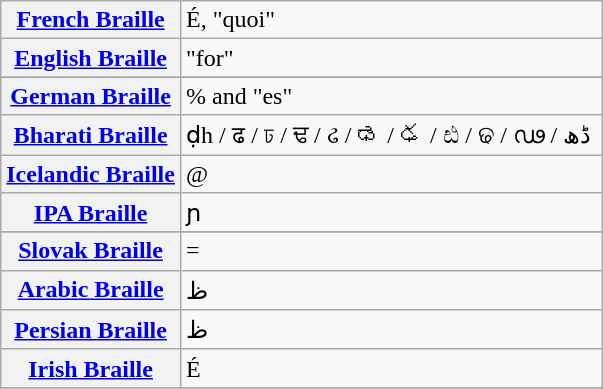<table class="wikitable">
<tr>
<th align=left><a href='#'>French Braille</a></th>
<td>É, "quoi"</td>
</tr>
<tr>
<th align=left><a href='#'>English Braille</a></th>
<td>"for"</td>
</tr>
<tr>
</tr>
<tr>
<th align=left><a href='#'>German Braille</a></th>
<td>% and "es"</td>
</tr>
<tr>
<th align=left><a href='#'>Bharati Braille</a></th>
<td>ḍh / ढ / ঢ / ਢ / ઢ / ಢ / ఢ / ඪ / ଢ / ഢ / ڈھ ‎</td>
</tr>
<tr>
<th align=left><a href='#'>Icelandic Braille</a></th>
<td>@</td>
</tr>
<tr>
<th align=left><a href='#'>IPA Braille</a></th>
<td>ɲ</td>
</tr>
<tr>
</tr>
<tr>
<th align=left><a href='#'>Slovak Braille</a></th>
<td>=</td>
</tr>
<tr>
<th align=left><a href='#'>Arabic Braille</a></th>
<td>ظ</td>
</tr>
<tr>
<th align=left><a href='#'>Persian Braille</a></th>
<td>ظ</td>
</tr>
<tr>
<th align=left><a href='#'>Irish Braille</a></th>
<td>É</td>
</tr>
<tr>
</tr>
<tr>
</tr>
</table>
